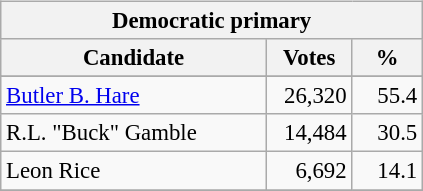<table class="wikitable" align="left" style="margin: 1em 1em 1em 0; font-size: 95%;">
<tr>
<th colspan="3">Democratic primary</th>
</tr>
<tr>
<th colspan="1" style="width: 170px">Candidate</th>
<th style="width: 50px">Votes</th>
<th style="width: 40px">%</th>
</tr>
<tr>
</tr>
<tr>
<td><a href='#'>Butler B. Hare</a></td>
<td align="right">26,320</td>
<td align="right">55.4</td>
</tr>
<tr>
<td>R.L. "Buck" Gamble</td>
<td align="right">14,484</td>
<td align="right">30.5</td>
</tr>
<tr>
<td>Leon Rice</td>
<td align="right">6,692</td>
<td align="right">14.1</td>
</tr>
<tr>
</tr>
</table>
